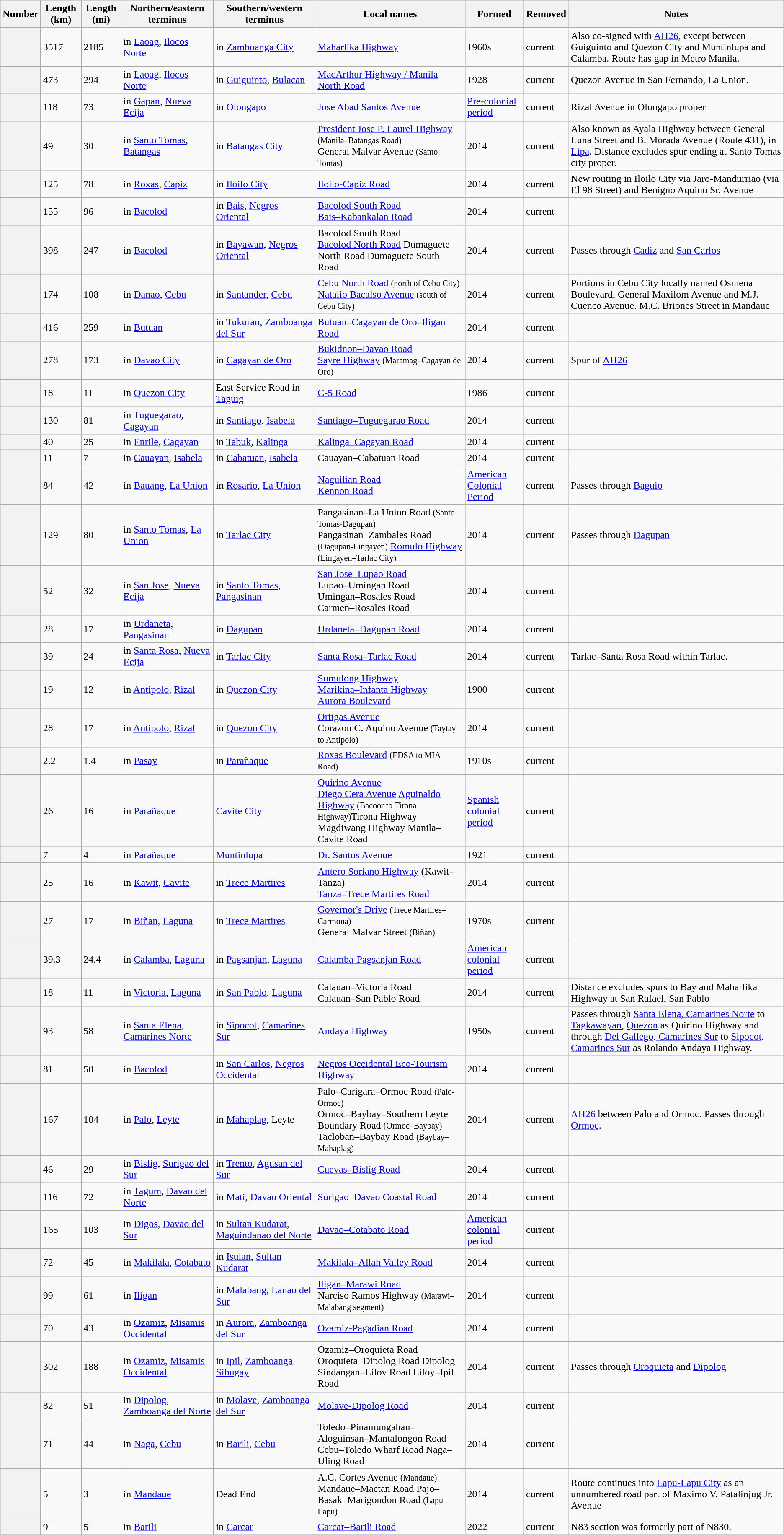<table class="wikitable sortable">
<tr>
<th>Number</th>
<th>Length (km)</th>
<th>Length (mi)</th>
<th>Northern/eastern terminus</th>
<th>Southern/western terminus</th>
<th class="unsortable">Local names</th>
<th>Formed</th>
<th>Removed</th>
<th class="unsortable">Notes</th>
</tr>
<tr>
<th></th>
<td>3517</td>
<td>2185</td>
<td> in <a href='#'>Laoag</a>, <a href='#'>Ilocos Norte</a></td>
<td> in <a href='#'>Zamboanga City</a></td>
<td><a href='#'>Maharlika Highway</a></td>
<td>1960s</td>
<td>current</td>
<td>Also co-signed with <a href='#'>AH26</a>, except between Guiguinto and Quezon City and Muntinlupa and Calamba. Route has  gap in Metro Manila.</td>
</tr>
<tr>
<th></th>
<td>473</td>
<td>294</td>
<td> in <a href='#'>Laoag</a>, <a href='#'>Ilocos Norte</a></td>
<td> in <a href='#'>Guiguinto</a>, <a href='#'>Bulacan</a></td>
<td><a href='#'>MacArthur Highway / Manila North Road</a></td>
<td>1928</td>
<td>current</td>
<td>Quezon Avenue in San Fernando, La Union.</td>
</tr>
<tr>
<th></th>
<td>118</td>
<td>73</td>
<td> in <a href='#'>Gapan</a>, <a href='#'>Nueva Ecija</a></td>
<td> in <a href='#'>Olongapo</a></td>
<td><a href='#'>Jose Abad Santos Avenue</a></td>
<td><a href='#'>Pre-colonial period</a></td>
<td>current</td>
<td>Rizal Avenue in Olongapo proper</td>
</tr>
<tr>
<th></th>
<td>49</td>
<td>30</td>
<td> in <a href='#'>Santo Tomas</a>, <a href='#'>Batangas</a></td>
<td> in <a href='#'>Batangas City</a></td>
<td><a href='#'>President Jose P. Laurel Highway</a> <small>(Manila–Batangas Road)</small><br>General Malvar Avenue <small>(Santo Tomas)</small></td>
<td>2014</td>
<td>current</td>
<td>Also known as Ayala Highway between General Luna Street and B. Morada Avenue (Route 431), in <a href='#'>Lipa</a>. Distance excludes spur ending at Santo Tomas city proper.</td>
</tr>
<tr>
<th></th>
<td>125</td>
<td>78</td>
<td> in <a href='#'>Roxas</a>, <a href='#'>Capiz</a></td>
<td> in <a href='#'>Iloilo City</a></td>
<td><a href='#'>Iloilo-Capiz Road</a></td>
<td>2014</td>
<td>current</td>
<td>New routing in Iloilo City via Jaro-Mandurriao (via El 98 Street) and Benigno Aquino Sr. Avenue</td>
</tr>
<tr>
<th></th>
<td>155</td>
<td>96</td>
<td> in <a href='#'>Bacolod</a></td>
<td> in <a href='#'>Bais</a>, <a href='#'>Negros Oriental</a></td>
<td><a href='#'>Bacolod South Road</a><br><a href='#'>Bais–Kabankalan Road</a></td>
<td>2014</td>
<td>current</td>
<td></td>
</tr>
<tr>
<th></th>
<td>398</td>
<td>247</td>
<td> in <a href='#'>Bacolod</a></td>
<td> in <a href='#'>Bayawan</a>, <a href='#'>Negros Oriental</a></td>
<td>Bacolod South Road<br><a href='#'>Bacolod North Road</a>
Dumaguete North Road
Dumaguete South Road</td>
<td>2014</td>
<td>current</td>
<td>Passes through <a href='#'>Cadiz</a> and <a href='#'>San Carlos</a></td>
</tr>
<tr>
<th></th>
<td>174</td>
<td>108</td>
<td> in <a href='#'>Danao</a>, <a href='#'>Cebu</a></td>
<td> in <a href='#'>Santander</a>, <a href='#'>Cebu</a></td>
<td><a href='#'>Cebu North Road</a> <small>(north of Cebu City)</small><br><a href='#'>Natalio Bacalso Avenue</a> <small>(south of Cebu City)</small></td>
<td>2014</td>
<td>current</td>
<td>Portions in Cebu City locally named Osmena Boulevard, General Maxilom Avenue and M.J. Cuenco Avenue. M.C. Briones Street in Mandaue</td>
</tr>
<tr>
<th></th>
<td>416</td>
<td>259</td>
<td> in <a href='#'>Butuan</a></td>
<td> in <a href='#'>Tukuran</a>, <a href='#'>Zamboanga del Sur</a></td>
<td><a href='#'>Butuan–Cagayan de Oro–Iligan Road</a></td>
<td>2014</td>
<td>current</td>
<td></td>
</tr>
<tr>
<th></th>
<td>278</td>
<td>173</td>
<td> in <a href='#'>Davao City</a></td>
<td> in <a href='#'>Cagayan de Oro</a></td>
<td><a href='#'>Bukidnon–Davao Road</a><br><a href='#'>Sayre Highway</a> <small>(Maramag–Cagayan de Oro)</small></td>
<td>2014</td>
<td>current</td>
<td>Spur of <a href='#'>AH26</a></td>
</tr>
<tr>
<th></th>
<td>18</td>
<td>11</td>
<td> in <a href='#'>Quezon City</a></td>
<td>East Service Road in <a href='#'>Taguig</a></td>
<td><a href='#'>C-5 Road</a></td>
<td>1986</td>
<td>current</td>
<td></td>
</tr>
<tr>
<th></th>
<td>130</td>
<td>81</td>
<td> in <a href='#'>Tuguegarao</a>, <a href='#'>Cagayan</a></td>
<td> in <a href='#'>Santiago</a>, <a href='#'>Isabela</a></td>
<td><a href='#'>Santiago–Tuguegarao Road</a></td>
<td>2014</td>
<td>current</td>
<td></td>
</tr>
<tr>
<th></th>
<td>40</td>
<td>25</td>
<td> in <a href='#'>Enrile</a>, <a href='#'>Cagayan</a></td>
<td> in <a href='#'>Tabuk</a>, <a href='#'>Kalinga</a></td>
<td><a href='#'>Kalinga–Cagayan Road</a></td>
<td>2014</td>
<td>current</td>
<td></td>
</tr>
<tr>
<th></th>
<td>11</td>
<td>7</td>
<td> in <a href='#'>Cauayan</a>, <a href='#'>Isabela</a></td>
<td> in <a href='#'>Cabatuan</a>, <a href='#'>Isabela</a></td>
<td>Cauayan–Cabatuan Road</td>
<td>2014</td>
<td>current</td>
<td></td>
</tr>
<tr>
<th></th>
<td>84</td>
<td>42</td>
<td> in <a href='#'>Bauang</a>, <a href='#'>La Union</a></td>
<td> in <a href='#'>Rosario</a>, <a href='#'>La Union</a></td>
<td><a href='#'>Naguilian Road</a><br><a href='#'>Kennon Road</a></td>
<td><a href='#'>American Colonial Period</a></td>
<td>current</td>
<td>Passes through <a href='#'>Baguio</a></td>
</tr>
<tr>
<th></th>
<td>129</td>
<td>80</td>
<td> in <a href='#'>Santo Tomas</a>, <a href='#'>La Union</a></td>
<td> in <a href='#'>Tarlac City</a></td>
<td>Pangasinan–La Union Road <small>(Santo Tomas-Dagupan)</small><br>Pangasinan–Zambales Road <small>(Dagupan-Lingayen)</small>
<a href='#'>Romulo Highway</a> <small>(Lingayen–Tarlac City)</small></td>
<td>2014</td>
<td>current</td>
<td>Passes through <a href='#'>Dagupan</a></td>
</tr>
<tr>
<th></th>
<td>52</td>
<td>32</td>
<td> in <a href='#'>San Jose</a>, <a href='#'>Nueva Ecija</a></td>
<td> in <a href='#'>Santo Tomas</a>, <a href='#'>Pangasinan</a></td>
<td><a href='#'>San Jose–Lupao Road</a><br>Lupao–Umingan Road<br>Umingan–Rosales Road<br>Carmen–Rosales Road</td>
<td>2014</td>
<td>current</td>
<td></td>
</tr>
<tr>
<th></th>
<td>28</td>
<td>17</td>
<td> in <a href='#'>Urdaneta</a>, <a href='#'>Pangasinan</a></td>
<td> in <a href='#'>Dagupan</a></td>
<td><a href='#'>Urdaneta–Dagupan Road</a></td>
<td>2014</td>
<td>current</td>
<td></td>
</tr>
<tr>
<th></th>
<td>39</td>
<td>24</td>
<td> in <a href='#'>Santa Rosa</a>, <a href='#'>Nueva Ecija</a></td>
<td> in <a href='#'>Tarlac City</a></td>
<td><a href='#'>Santa Rosa–Tarlac Road</a></td>
<td>2014</td>
<td>current</td>
<td>Tarlac–Santa Rosa Road within Tarlac.</td>
</tr>
<tr>
<th></th>
<td>19</td>
<td>12</td>
<td> in <a href='#'>Antipolo</a>, <a href='#'>Rizal</a></td>
<td> in <a href='#'>Quezon City</a></td>
<td><a href='#'>Sumulong Highway</a><br><a href='#'>Marikina–Infanta Highway</a><br><a href='#'>Aurora Boulevard</a></td>
<td>1900</td>
<td>current</td>
<td></td>
</tr>
<tr>
<th></th>
<td>28</td>
<td>17</td>
<td> in <a href='#'>Antipolo</a>, <a href='#'>Rizal</a></td>
<td> in <a href='#'>Quezon City</a></td>
<td><a href='#'>Ortigas Avenue</a><br>Corazon C. Aquino Avenue <small>(Taytay to Antipolo)</small></td>
<td>2014</td>
<td>current</td>
<td></td>
</tr>
<tr>
<th></th>
<td>2.2</td>
<td>1.4</td>
<td> in <a href='#'>Pasay</a></td>
<td> in <a href='#'>Parañaque</a></td>
<td><a href='#'>Roxas Boulevard</a> <small>(EDSA to MIA Road)</small></td>
<td>1910s</td>
<td>current</td>
<td></td>
</tr>
<tr>
<th></th>
<td>26</td>
<td>16</td>
<td> in <a href='#'>Parañaque</a></td>
<td><a href='#'>Cavite City</a></td>
<td><a href='#'>Quirino Avenue</a><br><a href='#'>Diego Cera Avenue</a>
<a href='#'>Aguinaldo Highway</a> <small>(Bacoor to Tirona Highway)</small>Tirona Highway<br>Magdiwang Highway
Manila–Cavite Road</td>
<td><a href='#'>Spanish colonial period</a></td>
<td>current</td>
<td></td>
</tr>
<tr>
<th></th>
<td>7</td>
<td>4</td>
<td> in <a href='#'>Parañaque</a></td>
<td> <a href='#'>Muntinlupa</a></td>
<td><a href='#'>Dr. Santos Avenue</a></td>
<td>1921</td>
<td>current</td>
<td></td>
</tr>
<tr>
<th></th>
<td>25</td>
<td>16</td>
<td> in <a href='#'>Kawit</a>, <a href='#'>Cavite</a></td>
<td> in <a href='#'>Trece Martires</a></td>
<td><a href='#'>Antero Soriano Highway</a> (Kawit–Tanza)<br><a href='#'>Tanza–Trece Martires Road</a></td>
<td>2014</td>
<td>current</td>
<td></td>
</tr>
<tr>
<th></th>
<td>27</td>
<td>17</td>
<td> in <a href='#'>Biñan</a>, <a href='#'>Laguna</a></td>
<td> in <a href='#'>Trece Martires</a></td>
<td><a href='#'>Governor's Drive</a> <small>(Trece Martires–Carmona)</small><br>General Malvar Street <small>(Biñan)</small></td>
<td>1970s</td>
<td>current</td>
<td></td>
</tr>
<tr>
<th></th>
<td>39.3</td>
<td>24.4</td>
<td> in <a href='#'>Calamba</a>, <a href='#'>Laguna</a></td>
<td> in <a href='#'>Pagsanjan</a>, <a href='#'>Laguna</a></td>
<td><a href='#'>Calamba-Pagsanjan Road</a></td>
<td><a href='#'>American colonial period</a></td>
<td>current</td>
<td></td>
</tr>
<tr>
<th></th>
<td>18</td>
<td>11</td>
<td> in <a href='#'>Victoria</a>, <a href='#'>Laguna</a></td>
<td> in <a href='#'>San Pablo</a>, <a href='#'>Laguna</a></td>
<td>Calauan–Victoria Road<br>Calauan–San Pablo Road</td>
<td>2014</td>
<td>current</td>
<td>Distance excludes spurs to Bay and Maharlika Highway at San Rafael, San Pablo</td>
</tr>
<tr>
<th></th>
<td>93</td>
<td>58</td>
<td> in <a href='#'>Santa Elena</a>, <a href='#'>Camarines Norte</a></td>
<td> in <a href='#'>Sipocot</a>, <a href='#'>Camarines Sur</a></td>
<td><a href='#'>Andaya Highway</a></td>
<td>1950s</td>
<td>current</td>
<td>Passes through <a href='#'>Santa Elena, Camarines Norte</a> to <a href='#'>Tagkawayan</a>, <a href='#'>Quezon</a> as Quirino Highway and through <a href='#'>Del Gallego, Camarines Sur</a> to <a href='#'>Sipocot</a>, <a href='#'>Camarines Sur</a> as Rolando Andaya Highway.</td>
</tr>
<tr>
<th></th>
<td>81</td>
<td>50</td>
<td> in <a href='#'>Bacolod</a></td>
<td> in <a href='#'>San Carlos</a>, <a href='#'>Negros Occidental</a></td>
<td><a href='#'>Negros Occidental Eco-Tourism Highway</a></td>
<td>2014</td>
<td>current</td>
<td></td>
</tr>
<tr>
<th></th>
<td>167</td>
<td>104</td>
<td> in <a href='#'>Palo</a>, <a href='#'>Leyte</a></td>
<td> in <a href='#'>Mahaplag</a>, Leyte</td>
<td>Palo–Carigara–Ormoc Road <small>(Palo-Ormoc)</small><br>Ormoc–Baybay–Southern Leyte Boundary Road <small>(Ormoc–Baybay)</small>
Tacloban–Baybay Road <small>(Baybay–Mahaplag)</small></td>
<td>2014</td>
<td>current</td>
<td><a href='#'>AH26</a> between Palo and Ormoc. Passes through <a href='#'>Ormoc</a>.</td>
</tr>
<tr>
<th></th>
<td>46</td>
<td>29</td>
<td> in <a href='#'>Bislig</a>, <a href='#'>Surigao del Sur</a></td>
<td> in <a href='#'>Trento</a>, <a href='#'>Agusan del Sur</a></td>
<td><a href='#'>Cuevas–Bislig Road</a></td>
<td>2014</td>
<td>current</td>
<td></td>
</tr>
<tr>
<th></th>
<td>116</td>
<td>72</td>
<td> in <a href='#'>Tagum</a>, <a href='#'>Davao del Norte</a></td>
<td> in <a href='#'>Mati</a>, <a href='#'>Davao Oriental</a></td>
<td><a href='#'>Surigao–Davao Coastal Road</a></td>
<td>2014</td>
<td>current</td>
<td></td>
</tr>
<tr>
<th></th>
<td>165</td>
<td>103</td>
<td> in <a href='#'>Digos</a>, <a href='#'>Davao del Sur</a></td>
<td> in <a href='#'>Sultan Kudarat</a>, <a href='#'>Maguindanao del Norte</a></td>
<td><a href='#'>Davao–Cotabato Road</a></td>
<td><a href='#'>American colonial period</a></td>
<td>current</td>
<td></td>
</tr>
<tr>
<th></th>
<td>72</td>
<td>45</td>
<td> in <a href='#'>Makilala</a>, <a href='#'>Cotabato</a></td>
<td> in <a href='#'>Isulan</a>, <a href='#'>Sultan Kudarat</a></td>
<td><a href='#'>Makilala–Allah Valley Road</a></td>
<td>2014</td>
<td>current</td>
<td></td>
</tr>
<tr>
<th></th>
<td>99</td>
<td>61</td>
<td> in <a href='#'>Iligan</a></td>
<td> in <a href='#'>Malabang</a>, <a href='#'>Lanao del Sur</a></td>
<td><a href='#'>Iligan–Marawi Road</a><br>Narciso Ramos Highway <small>(Marawi–Malabang segment)</small></td>
<td>2014</td>
<td>current</td>
<td></td>
</tr>
<tr>
<th></th>
<td>70</td>
<td>43</td>
<td> in <a href='#'>Ozamiz</a>, <a href='#'>Misamis Occidental</a></td>
<td> in <a href='#'>Aurora</a>, <a href='#'>Zamboanga del Sur</a></td>
<td><a href='#'>Ozamiz-Pagadian Road</a></td>
<td>2014</td>
<td>current</td>
<td></td>
</tr>
<tr>
<th></th>
<td>302</td>
<td>188</td>
<td> in <a href='#'>Ozamiz</a>, <a href='#'>Misamis Occidental</a></td>
<td> in <a href='#'>Ipil</a>, <a href='#'>Zamboanga Sibugay</a></td>
<td>Ozamiz–Oroquieta Road<br>Oroquieta–Dipolog Road
Dipolog–Sindangan–Liloy Road
Liloy–Ipil Road</td>
<td>2014</td>
<td>current</td>
<td>Passes through <a href='#'>Oroquieta</a> and <a href='#'>Dipolog</a></td>
</tr>
<tr>
<th></th>
<td>82</td>
<td>51</td>
<td> in <a href='#'>Dipolog</a>, <a href='#'>Zamboanga del Norte</a></td>
<td> in <a href='#'>Molave</a>, <a href='#'>Zamboanga del Sur</a></td>
<td><a href='#'>Molave-Dipolog Road</a></td>
<td>2014</td>
<td>current</td>
<td></td>
</tr>
<tr>
<th></th>
<td>71</td>
<td>44</td>
<td> in <a href='#'>Naga</a>, <a href='#'>Cebu</a></td>
<td> in <a href='#'>Barili</a>, <a href='#'>Cebu</a></td>
<td>Toledo–Pinamungahan–Aloguinsan–Mantalongon Road<br>Cebu–Toledo Wharf Road
Naga–Uling Road</td>
<td>2014</td>
<td>current</td>
<td></td>
</tr>
<tr>
<th></th>
<td>5</td>
<td>3</td>
<td> in <a href='#'>Mandaue</a></td>
<td>Dead End</td>
<td>A.C. Cortes Avenue <small>(Mandaue)</small><br>Mandaue–Mactan Road
Pajo–Basak–Marigondon Road <small>(Lapu-Lapu)</small></td>
<td>2014</td>
<td>current</td>
<td>Route continues into <a href='#'>Lapu-Lapu City</a> as an unnumbered road part of Maximo V. Patalinjug Jr. Avenue</td>
</tr>
<tr>
<th></th>
<td>9</td>
<td>5</td>
<td> in <a href='#'>Barili</a></td>
<td> in <a href='#'>Carcar</a></td>
<td><a href='#'>Carcar–Barili Road</a></td>
<td>2022</td>
<td>current</td>
<td>N83 section was formerly part of N830.</td>
</tr>
</table>
